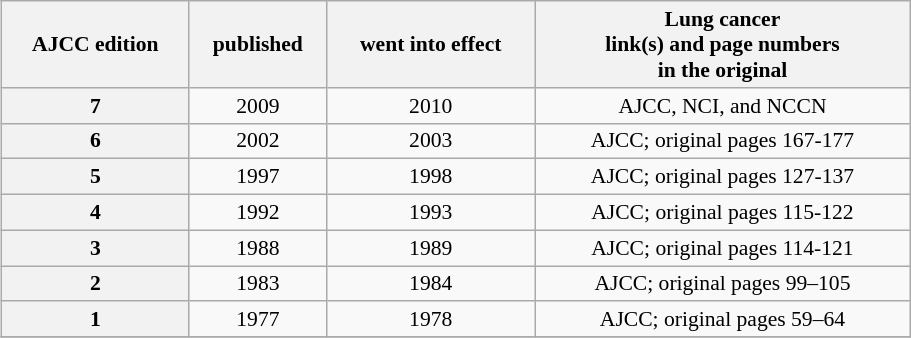<table class="wikitable floatright" style="text-align:center;font-size:90%;width:48%;margin-left:3em">
<tr>
<th>AJCC edition</th>
<th>published</th>
<th>went into effect</th>
<th>Lung cancer <br>link(s) and page numbers <br>in the original</th>
</tr>
<tr>
<th>7</th>
<td>2009</td>
<td>2010</td>
<td>AJCC, NCI, and NCCN</td>
</tr>
<tr>
<th>6</th>
<td>2002</td>
<td>2003</td>
<td>AJCC; original pages 167-177</td>
</tr>
<tr>
<th>5</th>
<td>1997</td>
<td>1998</td>
<td>AJCC; original pages 127-137</td>
</tr>
<tr>
<th>4</th>
<td>1992</td>
<td>1993</td>
<td>AJCC; original pages 115-122</td>
</tr>
<tr>
<th>3</th>
<td>1988</td>
<td>1989</td>
<td>AJCC; original pages 114-121</td>
</tr>
<tr>
<th>2</th>
<td>1983</td>
<td>1984</td>
<td>AJCC; original pages 99–105</td>
</tr>
<tr>
<th>1</th>
<td>1977</td>
<td>1978</td>
<td>AJCC; original pages 59–64</td>
</tr>
<tr>
</tr>
</table>
